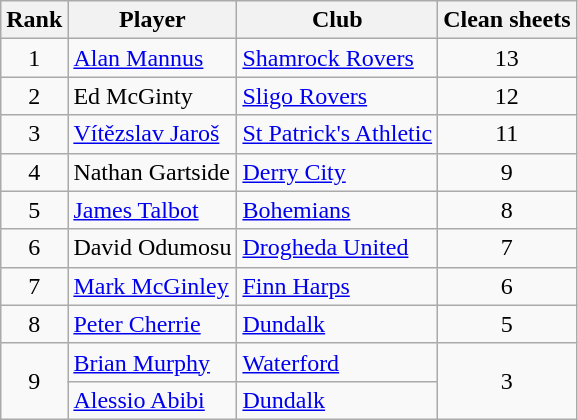<table class="wikitable" style="text-align:center">
<tr>
<th>Rank</th>
<th>Player</th>
<th>Club</th>
<th>Clean sheets</th>
</tr>
<tr>
<td>1</td>
<td align="left"> <a href='#'>Alan Mannus</a></td>
<td align="left"><a href='#'>Shamrock Rovers</a></td>
<td>13</td>
</tr>
<tr>
<td>2</td>
<td align="left"> Ed McGinty</td>
<td align="left"><a href='#'>Sligo Rovers</a></td>
<td>12</td>
</tr>
<tr>
<td>3</td>
<td align="left"> <a href='#'>Vítězslav Jaroš</a></td>
<td align="left"><a href='#'>St Patrick's Athletic</a></td>
<td>11</td>
</tr>
<tr>
<td>4</td>
<td align="left"> Nathan Gartside</td>
<td align="left"><a href='#'>Derry City</a></td>
<td>9</td>
</tr>
<tr>
<td>5</td>
<td align="left"> <a href='#'>James Talbot</a></td>
<td align="left"><a href='#'>Bohemians</a></td>
<td>8</td>
</tr>
<tr>
<td>6</td>
<td align="left"> David Odumosu</td>
<td align="left"><a href='#'>Drogheda United</a></td>
<td>7</td>
</tr>
<tr>
<td>7</td>
<td align="left"> <a href='#'>Mark McGinley</a></td>
<td align="left"><a href='#'>Finn Harps</a></td>
<td>6</td>
</tr>
<tr>
<td>8</td>
<td align="left"> <a href='#'>Peter Cherrie</a></td>
<td align="left"><a href='#'>Dundalk</a></td>
<td>5</td>
</tr>
<tr>
<td rowspan=2>9</td>
<td align="left"> <a href='#'>Brian Murphy</a></td>
<td align="left"><a href='#'>Waterford</a></td>
<td rowspan=2>3</td>
</tr>
<tr>
<td align="left"> <a href='#'>Alessio Abibi</a></td>
<td align="left"><a href='#'>Dundalk</a></td>
</tr>
</table>
